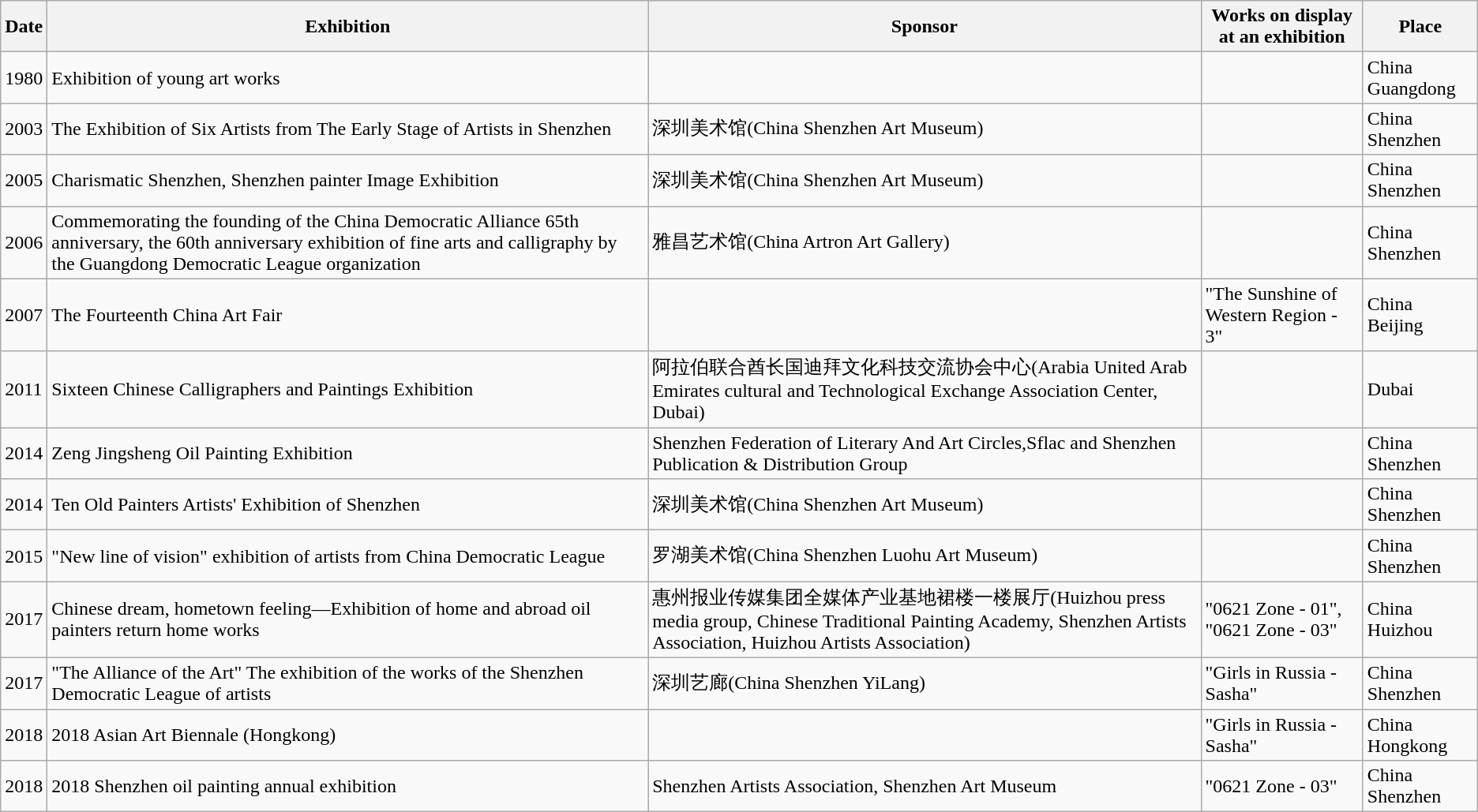<table class="wikitable">
<tr>
<th>Date</th>
<th>Exhibition</th>
<th>Sponsor</th>
<th>Works on display at an exhibition</th>
<th>Place</th>
</tr>
<tr>
<td>1980</td>
<td>Exhibition of young art works</td>
<td></td>
<td></td>
<td>China Guangdong</td>
</tr>
<tr>
<td>2003</td>
<td>The Exhibition of Six Artists from The Early Stage of Artists in Shenzhen</td>
<td>深圳美术馆(China Shenzhen Art Museum)</td>
<td></td>
<td>China Shenzhen</td>
</tr>
<tr>
<td>2005</td>
<td>Charismatic Shenzhen, Shenzhen painter Image Exhibition</td>
<td>深圳美术馆(China Shenzhen Art Museum)</td>
<td></td>
<td>China Shenzhen</td>
</tr>
<tr>
<td>2006</td>
<td>Commemorating the founding of the China Democratic Alliance 65th anniversary, the 60th anniversary exhibition of fine arts and calligraphy by the Guangdong Democratic League organization</td>
<td>雅昌艺术馆(China Artron Art Gallery)</td>
<td></td>
<td>China Shenzhen</td>
</tr>
<tr>
<td>2007</td>
<td>The Fourteenth China Art Fair</td>
<td></td>
<td>"The Sunshine of Western Region - 3"</td>
<td>China Beijing</td>
</tr>
<tr>
<td>2011</td>
<td>Sixteen Chinese Calligraphers and Paintings Exhibition</td>
<td>阿拉伯联合酋长国迪拜文化科技交流协会中心(Arabia United Arab Emirates cultural and Technological Exchange Association Center, Dubai)</td>
<td></td>
<td>Dubai</td>
</tr>
<tr>
<td>2014</td>
<td>Zeng Jingsheng Oil Painting Exhibition</td>
<td>Shenzhen Federation of Literary And Art Circles,Sflac and Shenzhen Publication & Distribution Group</td>
<td></td>
<td>China Shenzhen</td>
</tr>
<tr>
<td>2014</td>
<td>Ten Old Painters Artists' Exhibition of Shenzhen</td>
<td>深圳美术馆(China Shenzhen Art Museum)</td>
<td></td>
<td>China Shenzhen</td>
</tr>
<tr>
<td>2015</td>
<td>"New line of vision" exhibition of artists from China Democratic League</td>
<td>罗湖美术馆(China Shenzhen Luohu Art Museum)</td>
<td></td>
<td>China Shenzhen</td>
</tr>
<tr>
<td>2017</td>
<td>Chinese dream, hometown feeling—Exhibition of home and abroad oil painters return home works</td>
<td>惠州报业传媒集团全媒体产业基地裙楼一楼展厅(Huizhou press media group, Chinese Traditional Painting Academy, Shenzhen Artists Association, Huizhou Artists Association)</td>
<td>"0621 Zone - 01", "0621 Zone - 03"</td>
<td>China Huizhou</td>
</tr>
<tr>
<td>2017</td>
<td>"The Alliance of the Art" The exhibition of the works of the Shenzhen Democratic League of artists</td>
<td>深圳艺廊(China Shenzhen YiLang)</td>
<td>"Girls in Russia - Sasha"</td>
<td>China Shenzhen</td>
</tr>
<tr>
<td>2018</td>
<td>2018 Asian Art Biennale (Hongkong)</td>
<td></td>
<td>"Girls in Russia - Sasha"</td>
<td>China Hongkong</td>
</tr>
<tr>
<td>2018</td>
<td>2018 Shenzhen oil painting annual exhibition</td>
<td>Shenzhen Artists Association, Shenzhen Art Museum</td>
<td>"0621 Zone - 03"</td>
<td>China Shenzhen</td>
</tr>
</table>
